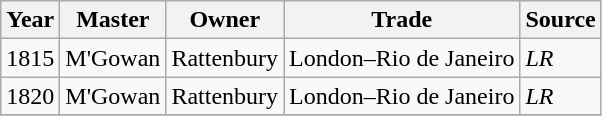<table class=" wikitable">
<tr>
<th>Year</th>
<th>Master</th>
<th>Owner</th>
<th>Trade</th>
<th>Source</th>
</tr>
<tr>
<td>1815</td>
<td>M'Gowan</td>
<td>Rattenbury</td>
<td>London–Rio de Janeiro</td>
<td><em>LR</em></td>
</tr>
<tr>
<td>1820</td>
<td>M'Gowan</td>
<td>Rattenbury</td>
<td>London–Rio de Janeiro</td>
<td><em>LR</em></td>
</tr>
<tr>
</tr>
</table>
